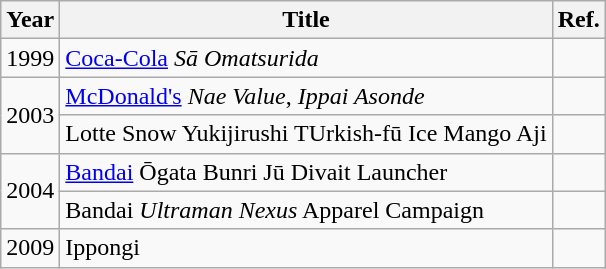<table class="wikitable">
<tr>
<th>Year</th>
<th>Title</th>
<th>Ref.</th>
</tr>
<tr>
<td>1999</td>
<td><a href='#'>Coca-Cola</a> <em>Sā Omatsurida</em></td>
<td></td>
</tr>
<tr>
<td rowspan="2">2003</td>
<td><a href='#'>McDonald's</a> <em>Nae Value</em>, <em>Ippai Asonde</em></td>
<td></td>
</tr>
<tr>
<td>Lotte Snow Yukijirushi TUrkish-fū Ice Mango Aji</td>
<td></td>
</tr>
<tr>
<td rowspan="2">2004</td>
<td><a href='#'>Bandai</a> Ōgata Bunri Jū Divait Launcher</td>
<td></td>
</tr>
<tr>
<td>Bandai <em>Ultraman Nexus</em> Apparel Campaign</td>
<td></td>
</tr>
<tr>
<td>2009</td>
<td>Ippongi</td>
<td></td>
</tr>
</table>
